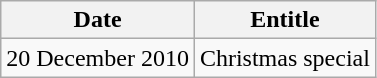<table class="wikitable" style="text-align:center;">
<tr>
<th>Date</th>
<th>Entitle</th>
</tr>
<tr>
<td>20 December 2010</td>
<td>Christmas special</td>
</tr>
</table>
